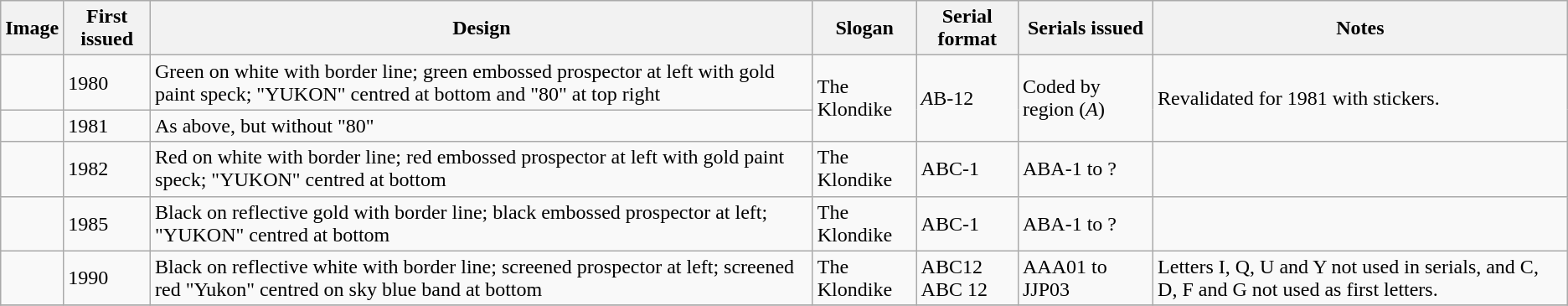<table class="wikitable">
<tr>
<th>Image</th>
<th>First issued</th>
<th>Design</th>
<th>Slogan</th>
<th>Serial format</th>
<th style="width:100px;">Serials issued</th>
<th>Notes</th>
</tr>
<tr>
<td></td>
<td>1980</td>
<td>Green on white with border line; green embossed prospector at left with gold paint speck; "YUKON" centred at bottom and "80" at top right</td>
<td rowspan="2">The Klondike</td>
<td rowspan="2"><em>A</em>B-12</td>
<td rowspan="2">Coded by region (<em>A</em>)</td>
<td rowspan="2">Revalidated for 1981 with stickers.</td>
</tr>
<tr>
<td></td>
<td>1981</td>
<td>As above, but without "80"</td>
</tr>
<tr>
<td></td>
<td>1982</td>
<td>Red on white with border line; red embossed prospector at left with gold paint speck; "YUKON" centred at bottom</td>
<td>The Klondike</td>
<td>ABC-1</td>
<td>ABA-1 to ?</td>
<td></td>
</tr>
<tr>
<td></td>
<td>1985</td>
<td>Black on reflective gold with border line; black embossed prospector at left; "YUKON" centred at bottom</td>
<td>The Klondike</td>
<td>ABC-1</td>
<td>ABA-1 to ?</td>
<td></td>
</tr>
<tr>
<td></td>
<td>1990</td>
<td>Black on reflective white with border line; screened prospector at left; screened red "Yukon" centred on sky blue band at bottom</td>
<td>The Klondike</td>
<td>ABC12<br>ABC 12</td>
<td>AAA01 to JJP03 </td>
<td>Letters I, Q, U and Y not used in serials, and C, D, F and G not used as first letters.</td>
</tr>
<tr>
</tr>
</table>
